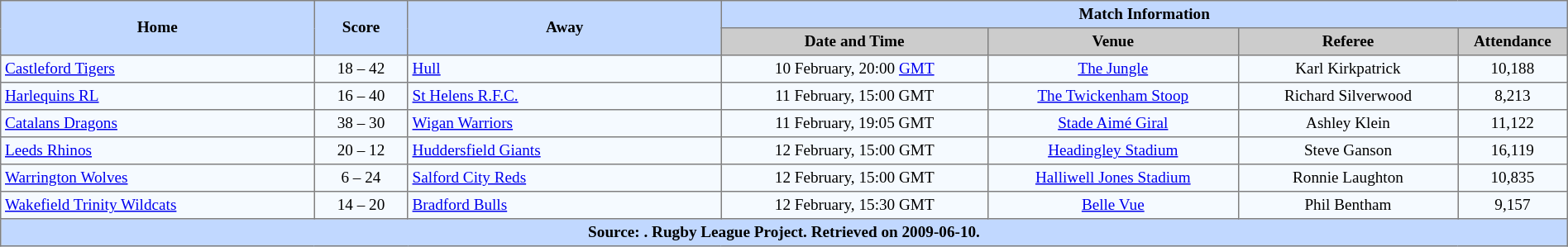<table border="1" cellpadding="3" cellspacing="0" style="border-collapse:collapse; font-size:80%; text-align:center; width:100%;">
<tr style="background:#c1d8ff;">
<th rowspan="2" style="width:20%;">Home</th>
<th rowspan="2" style="width:6%;">Score</th>
<th rowspan="2" style="width:20%;">Away</th>
<th colspan=6>Match Information</th>
</tr>
<tr style="background:#ccc;">
<th width=17%>Date and Time</th>
<th width=16%>Venue</th>
<th width=14%>Referee</th>
<th width=7%>Attendance</th>
</tr>
<tr style="background:#f5faff;">
<td align=left> <a href='#'>Castleford Tigers</a></td>
<td>18 – 42</td>
<td align=left> <a href='#'>Hull</a></td>
<td>10 February, 20:00 <a href='#'>GMT</a></td>
<td><a href='#'>The Jungle</a></td>
<td>Karl Kirkpatrick</td>
<td>10,188</td>
</tr>
<tr style="background:#f5faff;">
<td align=left> <a href='#'>Harlequins RL</a></td>
<td>16 – 40</td>
<td align=left> <a href='#'>St Helens R.F.C.</a></td>
<td>11 February, 15:00 GMT</td>
<td><a href='#'>The Twickenham Stoop</a></td>
<td>Richard Silverwood</td>
<td>8,213</td>
</tr>
<tr style="background:#f5faff;">
<td align=left> <a href='#'>Catalans Dragons</a></td>
<td>38 – 30</td>
<td align=left> <a href='#'>Wigan Warriors</a></td>
<td>11 February, 19:05 GMT</td>
<td><a href='#'>Stade Aimé Giral</a></td>
<td>Ashley Klein</td>
<td>11,122</td>
</tr>
<tr style="background:#f5faff;">
<td align=left> <a href='#'>Leeds Rhinos</a></td>
<td>20 – 12</td>
<td align=left> <a href='#'>Huddersfield Giants</a></td>
<td>12 February, 15:00 GMT</td>
<td><a href='#'>Headingley Stadium</a></td>
<td>Steve Ganson</td>
<td>16,119</td>
</tr>
<tr style="background:#f5faff;">
<td align=left> <a href='#'>Warrington Wolves</a></td>
<td>6 – 24</td>
<td align=left> <a href='#'>Salford City Reds</a></td>
<td>12 February, 15:00 GMT</td>
<td><a href='#'>Halliwell Jones Stadium</a></td>
<td>Ronnie Laughton</td>
<td>10,835</td>
</tr>
<tr style="background:#f5faff;">
<td align=left> <a href='#'>Wakefield Trinity Wildcats</a></td>
<td>14 – 20</td>
<td align=left> <a href='#'>Bradford Bulls</a></td>
<td>12 February, 15:30 GMT</td>
<td><a href='#'>Belle Vue</a></td>
<td>Phil Bentham</td>
<td>9,157</td>
</tr>
<tr style="background:#c1d8ff;">
<th colspan=10>Source: . Rugby League Project. Retrieved on 2009-06-10.</th>
</tr>
</table>
